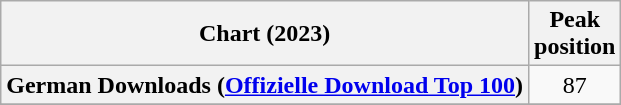<table class="wikitable plainrowheaders sortable">
<tr>
<th scope="col">Chart (2023)</th>
<th scope="col">Peak<br>position</th>
</tr>
<tr>
<th scope="row">German Downloads (<a href='#'>Offizielle Download Top 100</a>)</th>
<td style="text-align:center;">87</td>
</tr>
<tr>
</tr>
</table>
